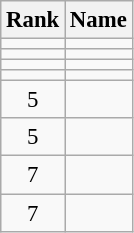<table class="wikitable" style="font-size:95%; text-align:center;">
<tr>
<th>Rank</th>
<th>Name</th>
</tr>
<tr>
<td></td>
<td align=left></td>
</tr>
<tr>
<td></td>
<td align=left></td>
</tr>
<tr>
<td></td>
<td align=left></td>
</tr>
<tr>
<td></td>
<td align=left></td>
</tr>
<tr>
<td>5</td>
<td align=left></td>
</tr>
<tr>
<td>5</td>
<td align=left></td>
</tr>
<tr>
<td>7</td>
<td align=left></td>
</tr>
<tr>
<td>7</td>
<td align=left></td>
</tr>
</table>
